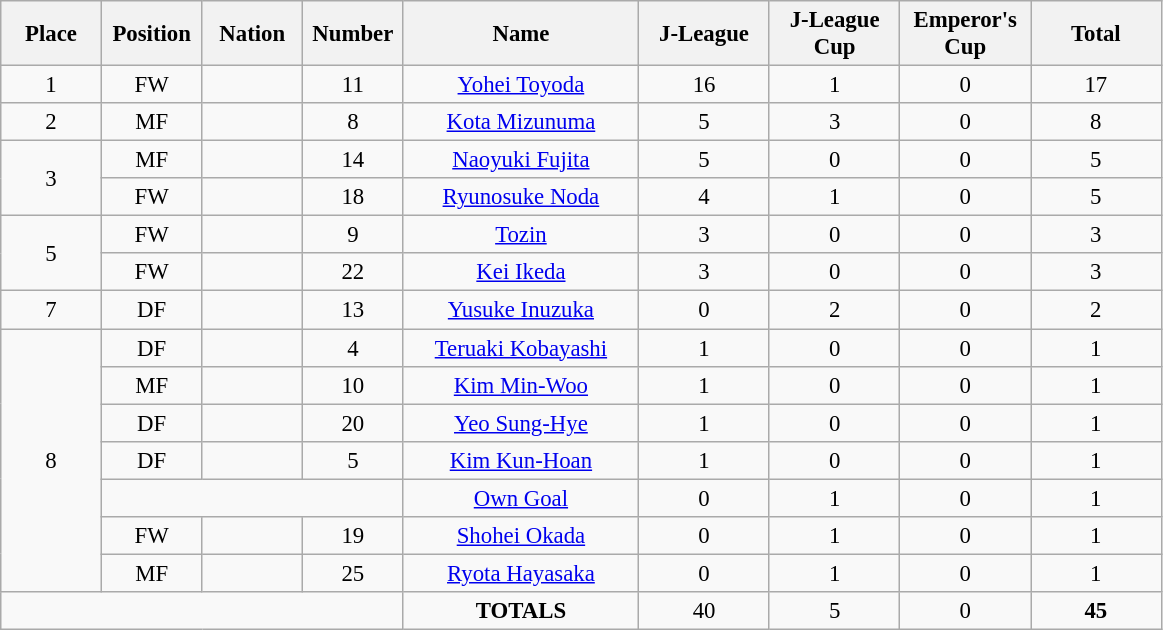<table class="wikitable" style="font-size: 95%; text-align: center;">
<tr>
<th width=60>Place</th>
<th width=60>Position</th>
<th width=60>Nation</th>
<th width=60>Number</th>
<th width=150>Name</th>
<th width=80>J-League</th>
<th width=80>J-League Cup</th>
<th width=80>Emperor's Cup</th>
<th width=80><strong>Total</strong></th>
</tr>
<tr>
<td>1</td>
<td>FW</td>
<td></td>
<td>11</td>
<td><a href='#'>Yohei Toyoda</a></td>
<td>16</td>
<td>1</td>
<td>0</td>
<td>17</td>
</tr>
<tr>
<td>2</td>
<td>MF</td>
<td></td>
<td>8</td>
<td><a href='#'>Kota Mizunuma</a></td>
<td>5</td>
<td>3</td>
<td>0</td>
<td>8</td>
</tr>
<tr>
<td rowspan="2">3</td>
<td>MF</td>
<td></td>
<td>14</td>
<td><a href='#'>Naoyuki Fujita</a></td>
<td>5</td>
<td>0</td>
<td>0</td>
<td>5</td>
</tr>
<tr>
<td>FW</td>
<td></td>
<td>18</td>
<td><a href='#'>Ryunosuke Noda</a></td>
<td>4</td>
<td>1</td>
<td>0</td>
<td>5</td>
</tr>
<tr>
<td rowspan="2">5</td>
<td>FW</td>
<td></td>
<td>9</td>
<td><a href='#'>Tozin</a></td>
<td>3</td>
<td>0</td>
<td>0</td>
<td>3</td>
</tr>
<tr>
<td>FW</td>
<td></td>
<td>22</td>
<td><a href='#'>Kei Ikeda</a></td>
<td>3</td>
<td>0</td>
<td>0</td>
<td>3</td>
</tr>
<tr>
<td>7</td>
<td>DF</td>
<td></td>
<td>13</td>
<td><a href='#'>Yusuke Inuzuka</a></td>
<td>0</td>
<td>2</td>
<td>0</td>
<td>2</td>
</tr>
<tr>
<td rowspan="7">8</td>
<td>DF</td>
<td></td>
<td>4</td>
<td><a href='#'>Teruaki Kobayashi</a></td>
<td>1</td>
<td>0</td>
<td>0</td>
<td>1</td>
</tr>
<tr>
<td>MF</td>
<td></td>
<td>10</td>
<td><a href='#'>Kim Min-Woo</a></td>
<td>1</td>
<td>0</td>
<td>0</td>
<td>1</td>
</tr>
<tr>
<td>DF</td>
<td></td>
<td>20</td>
<td><a href='#'>Yeo Sung-Hye</a></td>
<td>1</td>
<td>0</td>
<td>0</td>
<td>1</td>
</tr>
<tr>
<td>DF</td>
<td></td>
<td>5</td>
<td><a href='#'>Kim Kun-Hoan</a></td>
<td>1</td>
<td>0</td>
<td>0</td>
<td>1</td>
</tr>
<tr>
<td colspan="3"></td>
<td><a href='#'>Own Goal</a></td>
<td>0</td>
<td>1</td>
<td>0</td>
<td>1</td>
</tr>
<tr>
<td>FW</td>
<td></td>
<td>19</td>
<td><a href='#'>Shohei Okada</a></td>
<td>0</td>
<td>1</td>
<td>0</td>
<td>1</td>
</tr>
<tr>
<td>MF</td>
<td></td>
<td>25</td>
<td><a href='#'>Ryota Hayasaka</a></td>
<td>0</td>
<td>1</td>
<td>0</td>
<td>1</td>
</tr>
<tr>
<td colspan="4"></td>
<td><strong>TOTALS</strong></td>
<td>40</td>
<td>5</td>
<td>0</td>
<td><strong>45</strong></td>
</tr>
</table>
